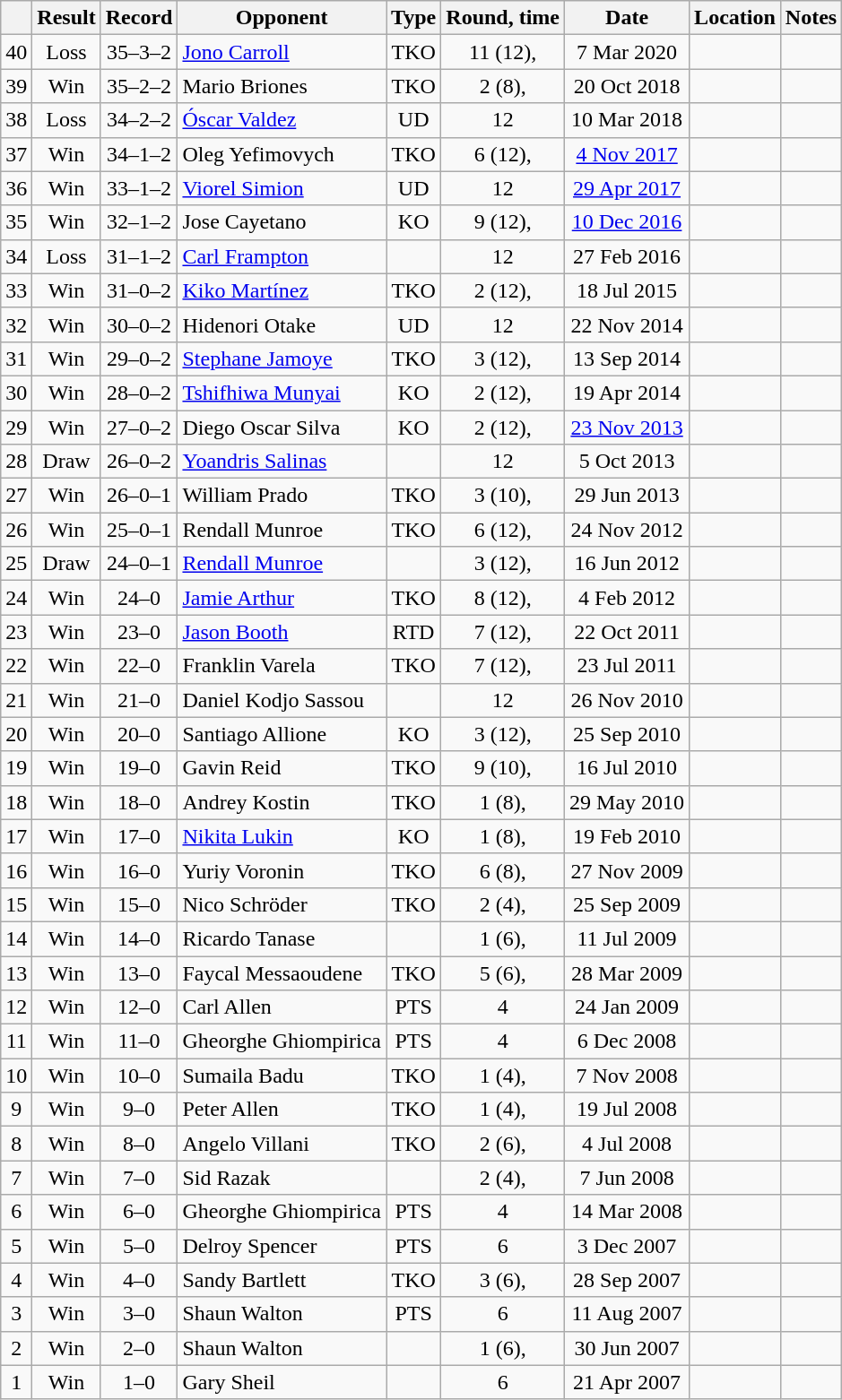<table class="wikitable" style="text-align:center">
<tr>
<th></th>
<th>Result</th>
<th>Record</th>
<th>Opponent</th>
<th>Type</th>
<th>Round, time</th>
<th>Date</th>
<th>Location</th>
<th>Notes</th>
</tr>
<tr>
<td>40</td>
<td>Loss</td>
<td>35–3–2</td>
<td style="text-align:left;"><a href='#'>Jono Carroll</a></td>
<td>TKO</td>
<td>11 (12), </td>
<td>7 Mar 2020</td>
<td style="text-align:left;"></td>
<td></td>
</tr>
<tr>
<td>39</td>
<td>Win</td>
<td>35–2–2</td>
<td style="text-align:left;">Mario Briones</td>
<td>TKO</td>
<td>2 (8), </td>
<td>20 Oct 2018</td>
<td style="text-align:left;"></td>
<td></td>
</tr>
<tr>
<td>38</td>
<td>Loss</td>
<td>34–2–2</td>
<td style="text-align:left;"><a href='#'>Óscar Valdez</a></td>
<td>UD</td>
<td>12</td>
<td>10 Mar 2018</td>
<td style="text-align:left;"></td>
<td style="text-align:left;"></td>
</tr>
<tr>
<td>37</td>
<td>Win</td>
<td>34–1–2</td>
<td style="text-align:left;">Oleg Yefimovych</td>
<td>TKO</td>
<td>6 (12), </td>
<td><a href='#'>4 Nov 2017</a></td>
<td style="text-align:left;"></td>
<td></td>
</tr>
<tr>
<td>36</td>
<td>Win</td>
<td>33–1–2</td>
<td style="text-align:left;"><a href='#'>Viorel Simion</a></td>
<td>UD</td>
<td>12</td>
<td><a href='#'>29 Apr 2017</a></td>
<td style="text-align:left;"></td>
<td></td>
</tr>
<tr>
<td>35</td>
<td>Win</td>
<td>32–1–2</td>
<td style="text-align:left;">Jose Cayetano</td>
<td>KO</td>
<td>9 (12), </td>
<td><a href='#'>10 Dec 2016</a></td>
<td style="text-align:left;"></td>
<td style="text-align:left;"></td>
</tr>
<tr>
<td>34</td>
<td>Loss</td>
<td>31–1–2</td>
<td style="text-align:left;"><a href='#'>Carl Frampton</a></td>
<td></td>
<td>12</td>
<td>27 Feb 2016</td>
<td style="text-align:left;"></td>
<td style="text-align:left;"></td>
</tr>
<tr>
<td>33</td>
<td>Win</td>
<td>31–0–2</td>
<td style="text-align:left;"><a href='#'>Kiko Martínez</a></td>
<td>TKO</td>
<td>2 (12), </td>
<td>18 Jul 2015</td>
<td style="text-align:left;"></td>
<td style="text-align:left;"></td>
</tr>
<tr>
<td>32</td>
<td>Win</td>
<td>30–0–2</td>
<td style="text-align:left;">Hidenori Otake</td>
<td>UD</td>
<td>12</td>
<td>22 Nov 2014</td>
<td style="text-align:left;"></td>
<td style="text-align:left;"></td>
</tr>
<tr>
<td>31</td>
<td>Win</td>
<td>29–0–2</td>
<td style="text-align:left;"><a href='#'>Stephane Jamoye</a></td>
<td>TKO</td>
<td>3 (12), </td>
<td>13 Sep 2014</td>
<td style="text-align:left;"></td>
<td style="text-align:left;"></td>
</tr>
<tr>
<td>30</td>
<td>Win</td>
<td>28–0–2</td>
<td style="text-align:left;"><a href='#'>Tshifhiwa Munyai</a></td>
<td>KO</td>
<td>2 (12), </td>
<td>19 Apr 2014</td>
<td style="text-align:left;"></td>
<td style="text-align:left;"></td>
</tr>
<tr>
<td>29</td>
<td>Win</td>
<td>27–0–2</td>
<td style="text-align:left;">Diego Oscar Silva</td>
<td>KO</td>
<td>2 (12), </td>
<td><a href='#'>23 Nov 2013</a></td>
<td style="text-align:left;"></td>
<td style="text-align:left;"></td>
</tr>
<tr>
<td>28</td>
<td>Draw</td>
<td>26–0–2</td>
<td style="text-align:left;"><a href='#'>Yoandris Salinas</a></td>
<td></td>
<td>12</td>
<td>5 Oct 2013</td>
<td style="text-align:left;"></td>
<td style="text-align:left;"></td>
</tr>
<tr>
<td>27</td>
<td>Win</td>
<td>26–0–1</td>
<td style="text-align:left;">William Prado</td>
<td>TKO</td>
<td>3 (10), </td>
<td>29 Jun 2013</td>
<td style="text-align:left;"></td>
<td></td>
</tr>
<tr>
<td>26</td>
<td>Win</td>
<td>25–0–1</td>
<td style="text-align:left;">Rendall Munroe</td>
<td>TKO</td>
<td>6 (12), </td>
<td>24 Nov 2012</td>
<td style="text-align:left;"></td>
<td style="text-align:left;"></td>
</tr>
<tr>
<td>25</td>
<td>Draw</td>
<td>24–0–1</td>
<td style="text-align:left;"><a href='#'>Rendall Munroe</a></td>
<td></td>
<td>3 (12), </td>
<td>16 Jun 2012</td>
<td style="text-align:left;"></td>
<td style="text-align:left;"></td>
</tr>
<tr>
<td>24</td>
<td>Win</td>
<td>24–0</td>
<td style="text-align:left;"><a href='#'>Jamie Arthur</a></td>
<td>TKO</td>
<td>8 (12), </td>
<td>4 Feb 2012</td>
<td style="text-align:left;"></td>
<td style="text-align:left;"></td>
</tr>
<tr>
<td>23</td>
<td>Win</td>
<td>23–0</td>
<td style="text-align:left;"><a href='#'>Jason Booth</a></td>
<td>RTD</td>
<td>7 (12), </td>
<td>22 Oct 2011</td>
<td style="text-align:left;"></td>
<td style="text-align:left;"></td>
</tr>
<tr>
<td>22</td>
<td>Win</td>
<td>22–0</td>
<td style="text-align:left;">Franklin Varela</td>
<td>TKO</td>
<td>7 (12), </td>
<td>23 Jul 2011</td>
<td style="text-align:left;"></td>
<td style="text-align:left;"></td>
</tr>
<tr>
<td>21</td>
<td>Win</td>
<td>21–0</td>
<td style="text-align:left;">Daniel Kodjo Sassou</td>
<td></td>
<td>12</td>
<td>26 Nov 2010</td>
<td style="text-align:left;"></td>
<td style="text-align:left;"></td>
</tr>
<tr>
<td>20</td>
<td>Win</td>
<td>20–0</td>
<td style="text-align:left;">Santiago Allione</td>
<td>KO</td>
<td>3 (12), </td>
<td>25 Sep 2010</td>
<td style="text-align:left;"></td>
<td style="text-align:left;"></td>
</tr>
<tr>
<td>19</td>
<td>Win</td>
<td>19–0</td>
<td style="text-align:left;">Gavin Reid</td>
<td>TKO</td>
<td>9 (10), </td>
<td>16 Jul 2010</td>
<td style="text-align:left;"></td>
<td></td>
</tr>
<tr>
<td>18</td>
<td>Win</td>
<td>18–0</td>
<td style="text-align:left;">Andrey Kostin</td>
<td>TKO</td>
<td>1 (8), </td>
<td>29 May 2010</td>
<td style="text-align:left;"></td>
<td></td>
</tr>
<tr>
<td>17</td>
<td>Win</td>
<td>17–0</td>
<td style="text-align:left;"><a href='#'>Nikita Lukin</a></td>
<td>KO</td>
<td>1 (8), </td>
<td>19 Feb 2010</td>
<td style="text-align:left;"></td>
<td></td>
</tr>
<tr>
<td>16</td>
<td>Win</td>
<td>16–0</td>
<td style="text-align:left;">Yuriy Voronin</td>
<td>TKO</td>
<td>6 (8), </td>
<td>27 Nov 2009</td>
<td style="text-align:left;"></td>
<td></td>
</tr>
<tr>
<td>15</td>
<td>Win</td>
<td>15–0</td>
<td style="text-align:left;">Nico Schröder</td>
<td>TKO</td>
<td>2 (4), </td>
<td>25 Sep 2009</td>
<td style="text-align:left;"></td>
<td></td>
</tr>
<tr>
<td>14</td>
<td>Win</td>
<td>14–0</td>
<td style="text-align:left;">Ricardo Tanase</td>
<td></td>
<td>1 (6), </td>
<td>11 Jul 2009</td>
<td style="text-align:left;"></td>
<td></td>
</tr>
<tr>
<td>13</td>
<td>Win</td>
<td>13–0</td>
<td style="text-align:left;">Faycal Messaoudene</td>
<td>TKO</td>
<td>5 (6), </td>
<td>28 Mar 2009</td>
<td style="text-align:left;"></td>
<td></td>
</tr>
<tr>
<td>12</td>
<td>Win</td>
<td>12–0</td>
<td style="text-align:left;">Carl Allen</td>
<td>PTS</td>
<td>4</td>
<td>24 Jan 2009</td>
<td style="text-align:left;"></td>
<td></td>
</tr>
<tr>
<td>11</td>
<td>Win</td>
<td>11–0</td>
<td style="text-align:left;">Gheorghe Ghiompirica</td>
<td>PTS</td>
<td>4</td>
<td>6 Dec 2008</td>
<td style="text-align:left;"></td>
<td></td>
</tr>
<tr>
<td>10</td>
<td>Win</td>
<td>10–0</td>
<td style="text-align:left;">Sumaila Badu</td>
<td>TKO</td>
<td>1 (4), </td>
<td>7 Nov 2008</td>
<td style="text-align:left;"></td>
<td></td>
</tr>
<tr>
<td>9</td>
<td>Win</td>
<td>9–0</td>
<td style="text-align:left;">Peter Allen</td>
<td>TKO</td>
<td>1 (4), </td>
<td>19 Jul 2008</td>
<td style="text-align:left;"></td>
<td></td>
</tr>
<tr>
<td>8</td>
<td>Win</td>
<td>8–0</td>
<td style="text-align:left;">Angelo Villani</td>
<td>TKO</td>
<td>2 (6), </td>
<td>4 Jul 2008</td>
<td style="text-align:left;"></td>
<td></td>
</tr>
<tr>
<td>7</td>
<td>Win</td>
<td>7–0</td>
<td style="text-align:left;">Sid Razak</td>
<td></td>
<td>2 (4), </td>
<td>7 Jun 2008</td>
<td style="text-align:left;"></td>
<td></td>
</tr>
<tr>
<td>6</td>
<td>Win</td>
<td>6–0</td>
<td style="text-align:left;">Gheorghe Ghiompirica</td>
<td>PTS</td>
<td>4</td>
<td>14 Mar 2008</td>
<td style="text-align:left;"></td>
<td></td>
</tr>
<tr>
<td>5</td>
<td>Win</td>
<td>5–0</td>
<td style="text-align:left;">Delroy Spencer</td>
<td>PTS</td>
<td>6</td>
<td>3 Dec 2007</td>
<td style="text-align:left;"></td>
<td></td>
</tr>
<tr>
<td>4</td>
<td>Win</td>
<td>4–0</td>
<td style="text-align:left;">Sandy Bartlett</td>
<td>TKO</td>
<td>3 (6), </td>
<td>28 Sep 2007</td>
<td style="text-align:left;"></td>
<td></td>
</tr>
<tr>
<td>3</td>
<td>Win</td>
<td>3–0</td>
<td style="text-align:left;">Shaun Walton</td>
<td>PTS</td>
<td>6</td>
<td>11 Aug 2007</td>
<td style="text-align:left;"></td>
<td></td>
</tr>
<tr>
<td>2</td>
<td>Win</td>
<td>2–0</td>
<td style="text-align:left;">Shaun Walton</td>
<td></td>
<td>1 (6), </td>
<td>30 Jun 2007</td>
<td style="text-align:left;"></td>
<td></td>
</tr>
<tr>
<td>1</td>
<td>Win</td>
<td>1–0</td>
<td style="text-align:left;">Gary Sheil</td>
<td></td>
<td>6</td>
<td>21 Apr 2007</td>
<td style="text-align:left;"></td>
<td></td>
</tr>
</table>
